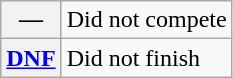<table class="wikitable">
<tr>
<th scope="row">—</th>
<td>Did not compete</td>
</tr>
<tr>
<th scope="row"><a href='#'>DNF</a></th>
<td>Did not finish</td>
</tr>
</table>
